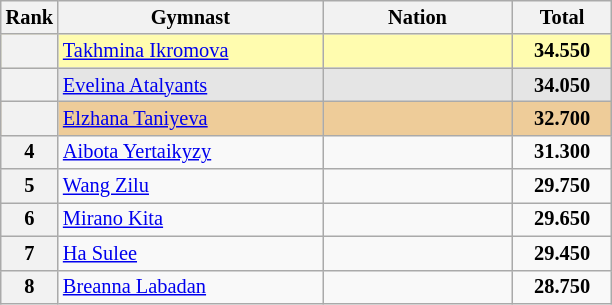<table class="wikitable sortable" style="text-align:center; font-size:85%">
<tr>
<th scope="col" style="width:20px;">Rank</th>
<th ! scope="col" style="width:170px;">Gymnast</th>
<th ! scope="col" style="width:120px;">Nation</th>
<th ! scope="col" style="width:60px;">Total</th>
</tr>
<tr bgcolor=fffcaf>
<th scope=row></th>
<td align=left><a href='#'>Takhmina Ikromova</a></td>
<td style="text-align:left;"></td>
<td><strong>34.550</strong></td>
</tr>
<tr bgcolor=e5e5e5>
<th scope=row></th>
<td align=left><a href='#'>Evelina Atalyants</a></td>
<td style="text-align:left;"></td>
<td><strong>34.050</strong></td>
</tr>
<tr bgcolor=eecc99>
<th scope=row></th>
<td align=left><a href='#'>Elzhana Taniyeva</a></td>
<td style="text-align:left;"></td>
<td><strong>32.700</strong></td>
</tr>
<tr>
<th scope=row>4</th>
<td align=left><a href='#'>Aibota Yertaikyzy</a></td>
<td style="text-align:left;"></td>
<td><strong>31.300</strong></td>
</tr>
<tr>
<th scope=row>5</th>
<td align=left><a href='#'>Wang Zilu</a></td>
<td style="text-align:left;"></td>
<td><strong>29.750</strong></td>
</tr>
<tr>
<th scope=row>6</th>
<td align=left><a href='#'>Mirano Kita</a></td>
<td style="text-align:left;"></td>
<td><strong>29.650</strong></td>
</tr>
<tr>
<th scope=row>7</th>
<td align=left><a href='#'>Ha Sulee</a></td>
<td style="text-align:left;"></td>
<td><strong>29.450</strong></td>
</tr>
<tr>
<th scope=row>8</th>
<td align=left><a href='#'>Breanna Labadan</a></td>
<td style="text-align:left;"></td>
<td><strong>28.750</strong></td>
</tr>
</table>
